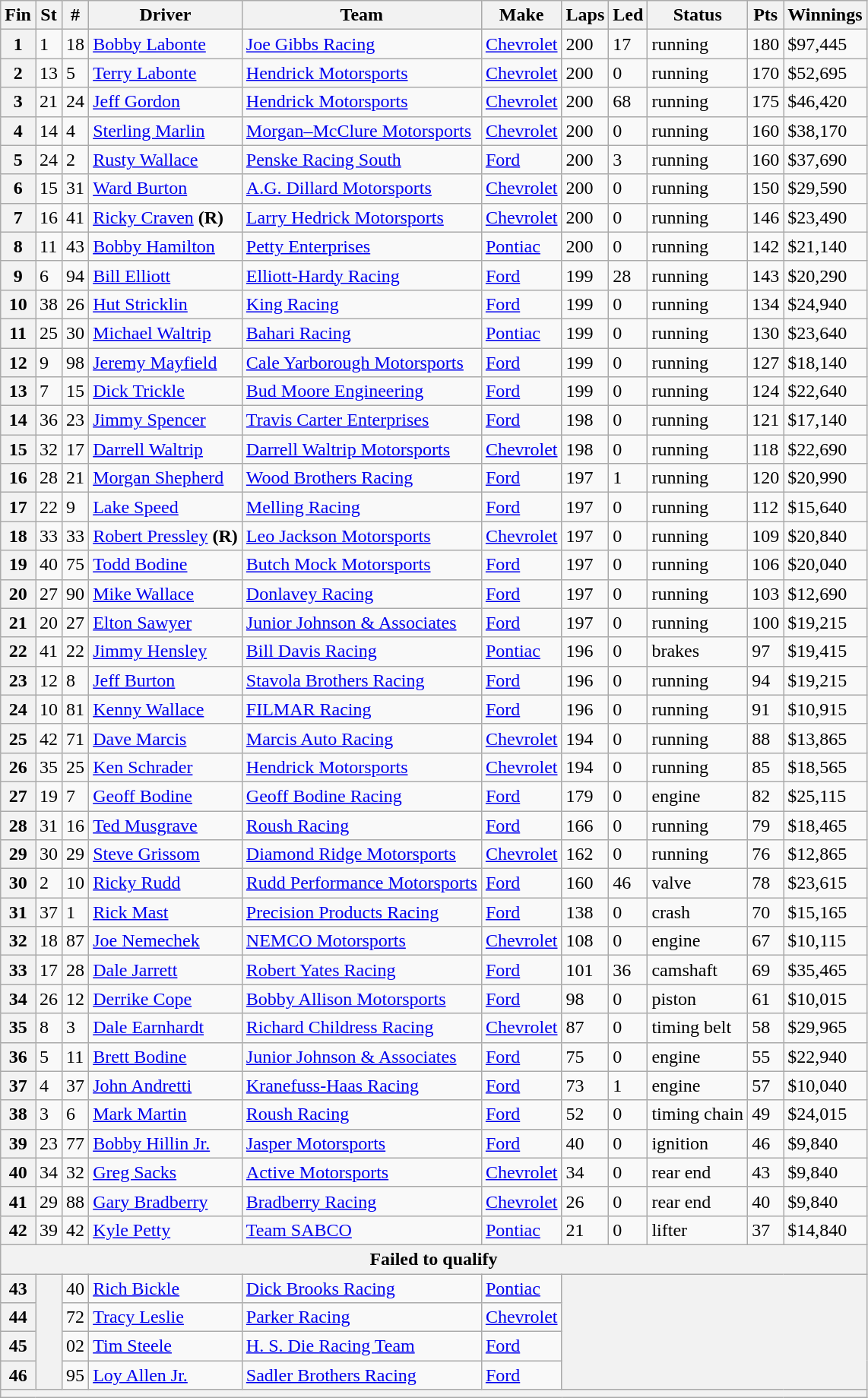<table class="wikitable">
<tr>
<th>Fin</th>
<th>St</th>
<th>#</th>
<th>Driver</th>
<th>Team</th>
<th>Make</th>
<th>Laps</th>
<th>Led</th>
<th>Status</th>
<th>Pts</th>
<th>Winnings</th>
</tr>
<tr>
<th>1</th>
<td>1</td>
<td>18</td>
<td><a href='#'>Bobby Labonte</a></td>
<td><a href='#'>Joe Gibbs Racing</a></td>
<td><a href='#'>Chevrolet</a></td>
<td>200</td>
<td>17</td>
<td>running</td>
<td>180</td>
<td>$97,445</td>
</tr>
<tr>
<th>2</th>
<td>13</td>
<td>5</td>
<td><a href='#'>Terry Labonte</a></td>
<td><a href='#'>Hendrick Motorsports</a></td>
<td><a href='#'>Chevrolet</a></td>
<td>200</td>
<td>0</td>
<td>running</td>
<td>170</td>
<td>$52,695</td>
</tr>
<tr>
<th>3</th>
<td>21</td>
<td>24</td>
<td><a href='#'>Jeff Gordon</a></td>
<td><a href='#'>Hendrick Motorsports</a></td>
<td><a href='#'>Chevrolet</a></td>
<td>200</td>
<td>68</td>
<td>running</td>
<td>175</td>
<td>$46,420</td>
</tr>
<tr>
<th>4</th>
<td>14</td>
<td>4</td>
<td><a href='#'>Sterling Marlin</a></td>
<td><a href='#'>Morgan–McClure Motorsports</a></td>
<td><a href='#'>Chevrolet</a></td>
<td>200</td>
<td>0</td>
<td>running</td>
<td>160</td>
<td>$38,170</td>
</tr>
<tr>
<th>5</th>
<td>24</td>
<td>2</td>
<td><a href='#'>Rusty Wallace</a></td>
<td><a href='#'>Penske Racing South</a></td>
<td><a href='#'>Ford</a></td>
<td>200</td>
<td>3</td>
<td>running</td>
<td>160</td>
<td>$37,690</td>
</tr>
<tr>
<th>6</th>
<td>15</td>
<td>31</td>
<td><a href='#'>Ward Burton</a></td>
<td><a href='#'>A.G. Dillard Motorsports</a></td>
<td><a href='#'>Chevrolet</a></td>
<td>200</td>
<td>0</td>
<td>running</td>
<td>150</td>
<td>$29,590</td>
</tr>
<tr>
<th>7</th>
<td>16</td>
<td>41</td>
<td><a href='#'>Ricky Craven</a> <strong>(R)</strong></td>
<td><a href='#'>Larry Hedrick Motorsports</a></td>
<td><a href='#'>Chevrolet</a></td>
<td>200</td>
<td>0</td>
<td>running</td>
<td>146</td>
<td>$23,490</td>
</tr>
<tr>
<th>8</th>
<td>11</td>
<td>43</td>
<td><a href='#'>Bobby Hamilton</a></td>
<td><a href='#'>Petty Enterprises</a></td>
<td><a href='#'>Pontiac</a></td>
<td>200</td>
<td>0</td>
<td>running</td>
<td>142</td>
<td>$21,140</td>
</tr>
<tr>
<th>9</th>
<td>6</td>
<td>94</td>
<td><a href='#'>Bill Elliott</a></td>
<td><a href='#'>Elliott-Hardy Racing</a></td>
<td><a href='#'>Ford</a></td>
<td>199</td>
<td>28</td>
<td>running</td>
<td>143</td>
<td>$20,290</td>
</tr>
<tr>
<th>10</th>
<td>38</td>
<td>26</td>
<td><a href='#'>Hut Stricklin</a></td>
<td><a href='#'>King Racing</a></td>
<td><a href='#'>Ford</a></td>
<td>199</td>
<td>0</td>
<td>running</td>
<td>134</td>
<td>$24,940</td>
</tr>
<tr>
<th>11</th>
<td>25</td>
<td>30</td>
<td><a href='#'>Michael Waltrip</a></td>
<td><a href='#'>Bahari Racing</a></td>
<td><a href='#'>Pontiac</a></td>
<td>199</td>
<td>0</td>
<td>running</td>
<td>130</td>
<td>$23,640</td>
</tr>
<tr>
<th>12</th>
<td>9</td>
<td>98</td>
<td><a href='#'>Jeremy Mayfield</a></td>
<td><a href='#'>Cale Yarborough Motorsports</a></td>
<td><a href='#'>Ford</a></td>
<td>199</td>
<td>0</td>
<td>running</td>
<td>127</td>
<td>$18,140</td>
</tr>
<tr>
<th>13</th>
<td>7</td>
<td>15</td>
<td><a href='#'>Dick Trickle</a></td>
<td><a href='#'>Bud Moore Engineering</a></td>
<td><a href='#'>Ford</a></td>
<td>199</td>
<td>0</td>
<td>running</td>
<td>124</td>
<td>$22,640</td>
</tr>
<tr>
<th>14</th>
<td>36</td>
<td>23</td>
<td><a href='#'>Jimmy Spencer</a></td>
<td><a href='#'>Travis Carter Enterprises</a></td>
<td><a href='#'>Ford</a></td>
<td>198</td>
<td>0</td>
<td>running</td>
<td>121</td>
<td>$17,140</td>
</tr>
<tr>
<th>15</th>
<td>32</td>
<td>17</td>
<td><a href='#'>Darrell Waltrip</a></td>
<td><a href='#'>Darrell Waltrip Motorsports</a></td>
<td><a href='#'>Chevrolet</a></td>
<td>198</td>
<td>0</td>
<td>running</td>
<td>118</td>
<td>$22,690</td>
</tr>
<tr>
<th>16</th>
<td>28</td>
<td>21</td>
<td><a href='#'>Morgan Shepherd</a></td>
<td><a href='#'>Wood Brothers Racing</a></td>
<td><a href='#'>Ford</a></td>
<td>197</td>
<td>1</td>
<td>running</td>
<td>120</td>
<td>$20,990</td>
</tr>
<tr>
<th>17</th>
<td>22</td>
<td>9</td>
<td><a href='#'>Lake Speed</a></td>
<td><a href='#'>Melling Racing</a></td>
<td><a href='#'>Ford</a></td>
<td>197</td>
<td>0</td>
<td>running</td>
<td>112</td>
<td>$15,640</td>
</tr>
<tr>
<th>18</th>
<td>33</td>
<td>33</td>
<td><a href='#'>Robert Pressley</a> <strong>(R)</strong></td>
<td><a href='#'>Leo Jackson Motorsports</a></td>
<td><a href='#'>Chevrolet</a></td>
<td>197</td>
<td>0</td>
<td>running</td>
<td>109</td>
<td>$20,840</td>
</tr>
<tr>
<th>19</th>
<td>40</td>
<td>75</td>
<td><a href='#'>Todd Bodine</a></td>
<td><a href='#'>Butch Mock Motorsports</a></td>
<td><a href='#'>Ford</a></td>
<td>197</td>
<td>0</td>
<td>running</td>
<td>106</td>
<td>$20,040</td>
</tr>
<tr>
<th>20</th>
<td>27</td>
<td>90</td>
<td><a href='#'>Mike Wallace</a></td>
<td><a href='#'>Donlavey Racing</a></td>
<td><a href='#'>Ford</a></td>
<td>197</td>
<td>0</td>
<td>running</td>
<td>103</td>
<td>$12,690</td>
</tr>
<tr>
<th>21</th>
<td>20</td>
<td>27</td>
<td><a href='#'>Elton Sawyer</a></td>
<td><a href='#'>Junior Johnson & Associates</a></td>
<td><a href='#'>Ford</a></td>
<td>197</td>
<td>0</td>
<td>running</td>
<td>100</td>
<td>$19,215</td>
</tr>
<tr>
<th>22</th>
<td>41</td>
<td>22</td>
<td><a href='#'>Jimmy Hensley</a></td>
<td><a href='#'>Bill Davis Racing</a></td>
<td><a href='#'>Pontiac</a></td>
<td>196</td>
<td>0</td>
<td>brakes</td>
<td>97</td>
<td>$19,415</td>
</tr>
<tr>
<th>23</th>
<td>12</td>
<td>8</td>
<td><a href='#'>Jeff Burton</a></td>
<td><a href='#'>Stavola Brothers Racing</a></td>
<td><a href='#'>Ford</a></td>
<td>196</td>
<td>0</td>
<td>running</td>
<td>94</td>
<td>$19,215</td>
</tr>
<tr>
<th>24</th>
<td>10</td>
<td>81</td>
<td><a href='#'>Kenny Wallace</a></td>
<td><a href='#'>FILMAR Racing</a></td>
<td><a href='#'>Ford</a></td>
<td>196</td>
<td>0</td>
<td>running</td>
<td>91</td>
<td>$10,915</td>
</tr>
<tr>
<th>25</th>
<td>42</td>
<td>71</td>
<td><a href='#'>Dave Marcis</a></td>
<td><a href='#'>Marcis Auto Racing</a></td>
<td><a href='#'>Chevrolet</a></td>
<td>194</td>
<td>0</td>
<td>running</td>
<td>88</td>
<td>$13,865</td>
</tr>
<tr>
<th>26</th>
<td>35</td>
<td>25</td>
<td><a href='#'>Ken Schrader</a></td>
<td><a href='#'>Hendrick Motorsports</a></td>
<td><a href='#'>Chevrolet</a></td>
<td>194</td>
<td>0</td>
<td>running</td>
<td>85</td>
<td>$18,565</td>
</tr>
<tr>
<th>27</th>
<td>19</td>
<td>7</td>
<td><a href='#'>Geoff Bodine</a></td>
<td><a href='#'>Geoff Bodine Racing</a></td>
<td><a href='#'>Ford</a></td>
<td>179</td>
<td>0</td>
<td>engine</td>
<td>82</td>
<td>$25,115</td>
</tr>
<tr>
<th>28</th>
<td>31</td>
<td>16</td>
<td><a href='#'>Ted Musgrave</a></td>
<td><a href='#'>Roush Racing</a></td>
<td><a href='#'>Ford</a></td>
<td>166</td>
<td>0</td>
<td>running</td>
<td>79</td>
<td>$18,465</td>
</tr>
<tr>
<th>29</th>
<td>30</td>
<td>29</td>
<td><a href='#'>Steve Grissom</a></td>
<td><a href='#'>Diamond Ridge Motorsports</a></td>
<td><a href='#'>Chevrolet</a></td>
<td>162</td>
<td>0</td>
<td>running</td>
<td>76</td>
<td>$12,865</td>
</tr>
<tr>
<th>30</th>
<td>2</td>
<td>10</td>
<td><a href='#'>Ricky Rudd</a></td>
<td><a href='#'>Rudd Performance Motorsports</a></td>
<td><a href='#'>Ford</a></td>
<td>160</td>
<td>46</td>
<td>valve</td>
<td>78</td>
<td>$23,615</td>
</tr>
<tr>
<th>31</th>
<td>37</td>
<td>1</td>
<td><a href='#'>Rick Mast</a></td>
<td><a href='#'>Precision Products Racing</a></td>
<td><a href='#'>Ford</a></td>
<td>138</td>
<td>0</td>
<td>crash</td>
<td>70</td>
<td>$15,165</td>
</tr>
<tr>
<th>32</th>
<td>18</td>
<td>87</td>
<td><a href='#'>Joe Nemechek</a></td>
<td><a href='#'>NEMCO Motorsports</a></td>
<td><a href='#'>Chevrolet</a></td>
<td>108</td>
<td>0</td>
<td>engine</td>
<td>67</td>
<td>$10,115</td>
</tr>
<tr>
<th>33</th>
<td>17</td>
<td>28</td>
<td><a href='#'>Dale Jarrett</a></td>
<td><a href='#'>Robert Yates Racing</a></td>
<td><a href='#'>Ford</a></td>
<td>101</td>
<td>36</td>
<td>camshaft</td>
<td>69</td>
<td>$35,465</td>
</tr>
<tr>
<th>34</th>
<td>26</td>
<td>12</td>
<td><a href='#'>Derrike Cope</a></td>
<td><a href='#'>Bobby Allison Motorsports</a></td>
<td><a href='#'>Ford</a></td>
<td>98</td>
<td>0</td>
<td>piston</td>
<td>61</td>
<td>$10,015</td>
</tr>
<tr>
<th>35</th>
<td>8</td>
<td>3</td>
<td><a href='#'>Dale Earnhardt</a></td>
<td><a href='#'>Richard Childress Racing</a></td>
<td><a href='#'>Chevrolet</a></td>
<td>87</td>
<td>0</td>
<td>timing belt</td>
<td>58</td>
<td>$29,965</td>
</tr>
<tr>
<th>36</th>
<td>5</td>
<td>11</td>
<td><a href='#'>Brett Bodine</a></td>
<td><a href='#'>Junior Johnson & Associates</a></td>
<td><a href='#'>Ford</a></td>
<td>75</td>
<td>0</td>
<td>engine</td>
<td>55</td>
<td>$22,940</td>
</tr>
<tr>
<th>37</th>
<td>4</td>
<td>37</td>
<td><a href='#'>John Andretti</a></td>
<td><a href='#'>Kranefuss-Haas Racing</a></td>
<td><a href='#'>Ford</a></td>
<td>73</td>
<td>1</td>
<td>engine</td>
<td>57</td>
<td>$10,040</td>
</tr>
<tr>
<th>38</th>
<td>3</td>
<td>6</td>
<td><a href='#'>Mark Martin</a></td>
<td><a href='#'>Roush Racing</a></td>
<td><a href='#'>Ford</a></td>
<td>52</td>
<td>0</td>
<td>timing chain</td>
<td>49</td>
<td>$24,015</td>
</tr>
<tr>
<th>39</th>
<td>23</td>
<td>77</td>
<td><a href='#'>Bobby Hillin Jr.</a></td>
<td><a href='#'>Jasper Motorsports</a></td>
<td><a href='#'>Ford</a></td>
<td>40</td>
<td>0</td>
<td>ignition</td>
<td>46</td>
<td>$9,840</td>
</tr>
<tr>
<th>40</th>
<td>34</td>
<td>32</td>
<td><a href='#'>Greg Sacks</a></td>
<td><a href='#'>Active Motorsports</a></td>
<td><a href='#'>Chevrolet</a></td>
<td>34</td>
<td>0</td>
<td>rear end</td>
<td>43</td>
<td>$9,840</td>
</tr>
<tr>
<th>41</th>
<td>29</td>
<td>88</td>
<td><a href='#'>Gary Bradberry</a></td>
<td><a href='#'>Bradberry Racing</a></td>
<td><a href='#'>Chevrolet</a></td>
<td>26</td>
<td>0</td>
<td>rear end</td>
<td>40</td>
<td>$9,840</td>
</tr>
<tr>
<th>42</th>
<td>39</td>
<td>42</td>
<td><a href='#'>Kyle Petty</a></td>
<td><a href='#'>Team SABCO</a></td>
<td><a href='#'>Pontiac</a></td>
<td>21</td>
<td>0</td>
<td>lifter</td>
<td>37</td>
<td>$14,840</td>
</tr>
<tr>
<th colspan="11">Failed to qualify</th>
</tr>
<tr>
<th>43</th>
<th rowspan="4"></th>
<td>40</td>
<td><a href='#'>Rich Bickle</a></td>
<td><a href='#'>Dick Brooks Racing</a></td>
<td><a href='#'>Pontiac</a></td>
<th colspan="5" rowspan="4"></th>
</tr>
<tr>
<th>44</th>
<td>72</td>
<td><a href='#'>Tracy Leslie</a></td>
<td><a href='#'>Parker Racing</a></td>
<td><a href='#'>Chevrolet</a></td>
</tr>
<tr>
<th>45</th>
<td>02</td>
<td><a href='#'>Tim Steele</a></td>
<td><a href='#'>H. S. Die Racing Team</a></td>
<td><a href='#'>Ford</a></td>
</tr>
<tr>
<th>46</th>
<td>95</td>
<td><a href='#'>Loy Allen Jr.</a></td>
<td><a href='#'>Sadler Brothers Racing</a></td>
<td><a href='#'>Ford</a></td>
</tr>
<tr>
<th colspan="11"></th>
</tr>
</table>
